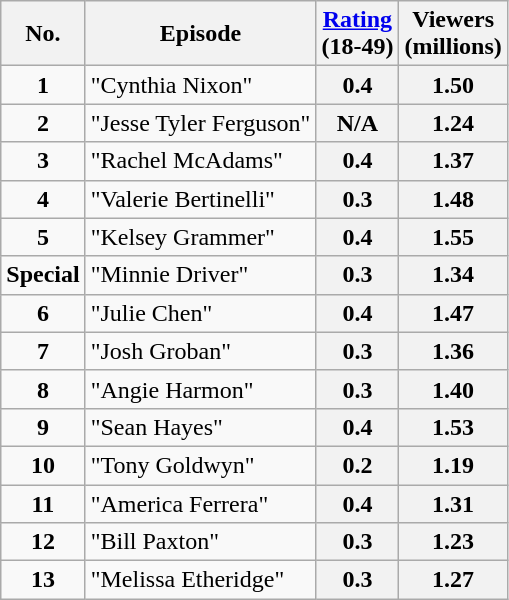<table class="wikitable sortable">
<tr>
<th>No.</th>
<th>Episode</th>
<th><a href='#'>Rating</a><br>(18-49)</th>
<th>Viewers<br>(millions)</th>
</tr>
<tr>
<td style="text-align:center"><strong>1</strong></td>
<td>"Cynthia Nixon"</td>
<th style="text-align: center;">0.4</th>
<th style="text-align: center;">1.50</th>
</tr>
<tr>
<td style="text-align:center"><strong>2</strong></td>
<td>"Jesse Tyler Ferguson"</td>
<th style="text-align: center;">N/A</th>
<th style="text-align: center;">1.24</th>
</tr>
<tr>
<td style="text-align:center"><strong>3</strong></td>
<td>"Rachel McAdams"</td>
<th style="text-align: center;">0.4</th>
<th style="text-align: center;">1.37</th>
</tr>
<tr>
<td style="text-align:center"><strong>4</strong></td>
<td>"Valerie Bertinelli"</td>
<th style="text-align: center;">0.3</th>
<th style="text-align: center;">1.48</th>
</tr>
<tr>
<td style="text-align:center"><strong>5</strong></td>
<td>"Kelsey Grammer"</td>
<th style="text-align: center;">0.4</th>
<th style="text-align: center;">1.55</th>
</tr>
<tr>
<td style="text-align:center"><strong>Special</strong></td>
<td>"Minnie Driver"</td>
<th style="text-align: center;">0.3</th>
<th style="text-align: center;">1.34</th>
</tr>
<tr>
<td style="text-align:center"><strong>6</strong></td>
<td>"Julie Chen"</td>
<th style="text-align: center;">0.4</th>
<th style="text-align: center;">1.47</th>
</tr>
<tr>
<td style="text-align:center"><strong>7</strong></td>
<td>"Josh Groban"</td>
<th style="text-align: center;">0.3</th>
<th style="text-align: center;">1.36</th>
</tr>
<tr>
<td style="text-align:center"><strong>8</strong></td>
<td>"Angie Harmon"</td>
<th style="text-align: center;">0.3</th>
<th style="text-align: center;">1.40</th>
</tr>
<tr>
<td style="text-align:center"><strong>9</strong></td>
<td>"Sean Hayes"</td>
<th style="text-align: center;">0.4</th>
<th style="text-align: center;">1.53</th>
</tr>
<tr>
<td style="text-align:center"><strong>10</strong></td>
<td>"Tony Goldwyn"</td>
<th style="text-align: center;">0.2</th>
<th style="text-align: center;">1.19</th>
</tr>
<tr>
<td style="text-align:center"><strong>11</strong></td>
<td>"America Ferrera"</td>
<th style="text-align: center;">0.4</th>
<th style="text-align: center;">1.31</th>
</tr>
<tr>
<td style="text-align:center"><strong>12</strong></td>
<td>"Bill Paxton"</td>
<th style="text-align: center;">0.3</th>
<th style="text-align: center;">1.23</th>
</tr>
<tr>
<td style="text-align:center"><strong>13</strong></td>
<td>"Melissa Etheridge"</td>
<th style="text-align: center;">0.3</th>
<th style="text-align: center;">1.27</th>
</tr>
</table>
